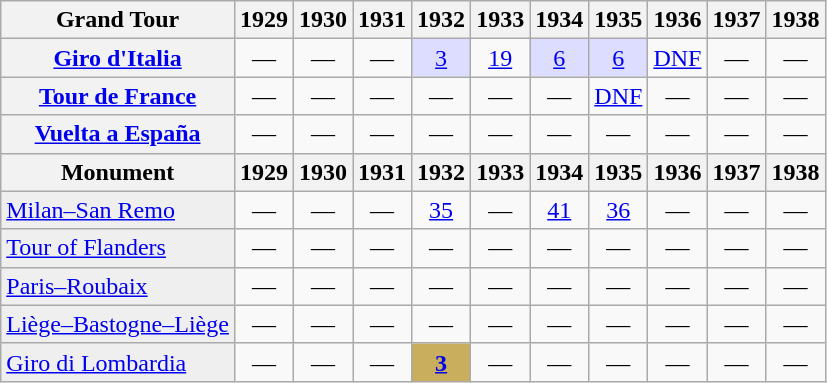<table class="wikitable plainrowheaders">
<tr>
<th scope="col">Grand Tour</th>
<th scope="col">1929</th>
<th scope="col">1930</th>
<th scope="col">1931</th>
<th scope="col">1932</th>
<th scope="col">1933</th>
<th scope="col">1934</th>
<th scope="col">1935</th>
<th scope="col">1936</th>
<th scope="col">1937</th>
<th scope="col">1938</th>
</tr>
<tr style="text-align:center;">
<th scope="row"> <a href='#'>Giro d'Italia</a></th>
<td>—</td>
<td>—</td>
<td>—</td>
<td style="background:#ddf;"><a href='#'>3</a></td>
<td><a href='#'>19</a></td>
<td style="background:#ddf;"><a href='#'>6</a></td>
<td style="background:#ddf;"><a href='#'>6</a></td>
<td><a href='#'>DNF</a></td>
<td>—</td>
<td>—</td>
</tr>
<tr style="text-align:center;">
<th scope="row"> <a href='#'>Tour de France</a></th>
<td>—</td>
<td>—</td>
<td>—</td>
<td>—</td>
<td>—</td>
<td>—</td>
<td><a href='#'>DNF</a></td>
<td>—</td>
<td>—</td>
<td>—</td>
</tr>
<tr style="text-align:center;">
<th scope="row"> <a href='#'>Vuelta a España</a></th>
<td>—</td>
<td>—</td>
<td>—</td>
<td>—</td>
<td>—</td>
<td>—</td>
<td>—</td>
<td>—</td>
<td>—</td>
<td>—</td>
</tr>
<tr>
<th>Monument</th>
<th scope="col">1929</th>
<th scope="col">1930</th>
<th scope="col">1931</th>
<th scope="col">1932</th>
<th scope="col">1933</th>
<th scope="col">1934</th>
<th scope="col">1935</th>
<th scope="col">1936</th>
<th scope="col">1937</th>
<th scope="col">1938</th>
</tr>
<tr style="text-align:center;">
<td style="text-align:left; background:#efefef;"><a href='#'>Milan–San Remo</a></td>
<td>—</td>
<td>—</td>
<td>—</td>
<td><a href='#'>35</a></td>
<td>—</td>
<td><a href='#'>41</a></td>
<td><a href='#'>36</a></td>
<td>—</td>
<td>—</td>
<td>—</td>
</tr>
<tr style="text-align:center;">
<td style="text-align:left; background:#efefef;"><a href='#'>Tour of Flanders</a></td>
<td>—</td>
<td>—</td>
<td>—</td>
<td>—</td>
<td>—</td>
<td>—</td>
<td>—</td>
<td>—</td>
<td>—</td>
<td>—</td>
</tr>
<tr style="text-align:center;">
<td style="text-align:left; background:#efefef;"><a href='#'>Paris–Roubaix</a></td>
<td>—</td>
<td>—</td>
<td>—</td>
<td>—</td>
<td>—</td>
<td>—</td>
<td>—</td>
<td>—</td>
<td>—</td>
<td>—</td>
</tr>
<tr style="text-align:center;">
<td style="text-align:left; background:#efefef;"><a href='#'>Liège–Bastogne–Liège</a></td>
<td>—</td>
<td>—</td>
<td>—</td>
<td>—</td>
<td>—</td>
<td>—</td>
<td>—</td>
<td>—</td>
<td>—</td>
<td>—</td>
</tr>
<tr style="text-align:center;">
<td style="text-align:left; background:#efefef;"><a href='#'>Giro di Lombardia</a></td>
<td>—</td>
<td>—</td>
<td>—</td>
<td style="background:#C9AE5D;"><a href='#'><strong>3</strong></a></td>
<td>—</td>
<td>—</td>
<td>—</td>
<td>—</td>
<td>—</td>
<td>—</td>
</tr>
</table>
